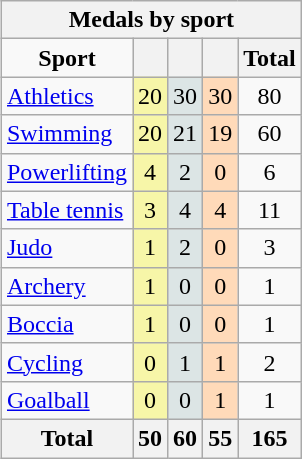<table class="wikitable" border="1"  style="float:right">
<tr>
<th colspan=5><strong>Medals by sport</strong></th>
</tr>
<tr align=center>
<td><strong>Sport</strong></td>
<th bgcolor=#f7f6a8></th>
<th bgcolor=#dce5e5></th>
<th bgcolor=#ffdab9></th>
<th><strong>Total</strong></th>
</tr>
<tr align=center>
<td align=left><a href='#'>Athletics</a></td>
<td bgcolor=#f7f6a8>20</td>
<td bgcolor=#dce5e5>30</td>
<td bgcolor=#ffdab9>30</td>
<td>80</td>
</tr>
<tr align=center>
<td align=left><a href='#'>Swimming</a></td>
<td bgcolor=#f7f6a8>20</td>
<td bgcolor=#dce5e5>21</td>
<td bgcolor=#ffdab9>19</td>
<td>60</td>
</tr>
<tr align=center>
<td align=left><a href='#'>Powerlifting</a></td>
<td bgcolor=#f7f6a8>4</td>
<td bgcolor=#dce5e5>2</td>
<td bgcolor=#ffdab9>0</td>
<td>6</td>
</tr>
<tr align=center>
<td align=left><a href='#'>Table tennis</a></td>
<td bgcolor=#f7f6a8>3</td>
<td bgcolor=#dce5e5>4</td>
<td bgcolor=#ffdab9>4</td>
<td>11</td>
</tr>
<tr align=center>
<td align=left><a href='#'>Judo</a></td>
<td bgcolor=#f7f6a8>1</td>
<td bgcolor=#dce5e5>2</td>
<td bgcolor=#ffdab9>0</td>
<td>3</td>
</tr>
<tr align=center>
<td align=left><a href='#'>Archery</a></td>
<td bgcolor=#f7f6a8>1</td>
<td bgcolor=#dce5e5>0</td>
<td bgcolor=#ffdab9>0</td>
<td>1</td>
</tr>
<tr align=center>
<td align=left><a href='#'>Boccia</a></td>
<td bgcolor=#f7f6a8>1</td>
<td bgcolor=#dce5e5>0</td>
<td bgcolor=#ffdab9>0</td>
<td>1</td>
</tr>
<tr align=center>
<td align=left><a href='#'>Cycling</a></td>
<td bgcolor=#f7f6a8>0</td>
<td bgcolor=#dce5e5>1</td>
<td bgcolor=#ffdab9>1</td>
<td>2</td>
</tr>
<tr align=center>
<td align=left><a href='#'>Goalball</a></td>
<td bgcolor=#f7f6a8>0</td>
<td bgcolor=#dce5e5>0</td>
<td bgcolor=#ffdab9>1</td>
<td>1</td>
</tr>
<tr align=center>
<th bgcolor=#efefef><strong>Total</strong></th>
<th bgcolor=#f7f6a8>50</th>
<th bgcolor=#dce5e5>60</th>
<th bgcolor=#ffdab9>55</th>
<th>165</th>
</tr>
</table>
